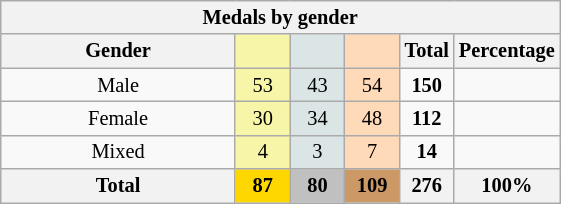<table class="wikitable" style=font-size:85%;float:center;text-align:center>
<tr>
<th colspan=6><strong>Medals by gender</strong></th>
</tr>
<tr>
<th width=150>Gender</th>
<th scope="col" width=30 style="background:#F7F6A8;"></th>
<th scope="col" width=30 style="background:#DCE5E5;"></th>
<th scope="col" width=30 style="background:#FFDAB9;"></th>
<th width=30>Total</th>
<th width=30>Percentage</th>
</tr>
<tr>
<td>Male</td>
<td bgcolor=F7F6A8>53</td>
<td bgcolor=DCE5E5>43</td>
<td bgcolor=FFDAB9>54</td>
<td><strong>150</strong></td>
<td></td>
</tr>
<tr>
<td>Female</td>
<td bgcolor=F7F6A8>30</td>
<td bgcolor=DCE5E5>34</td>
<td bgcolor=FFDAB9>48</td>
<td><strong>112</strong></td>
<td></td>
</tr>
<tr>
<td>Mixed</td>
<td bgcolor=F7F6A8>4</td>
<td bgcolor=DCE5E5>3</td>
<td bgcolor=FFDAB9>7</td>
<td><strong>14</strong></td>
<td></td>
</tr>
<tr>
<th>Total</th>
<th style=background:gold>87</th>
<th style=background:silver>80</th>
<th style=background:#c96>109</th>
<th>276</th>
<th>100%</th>
</tr>
</table>
